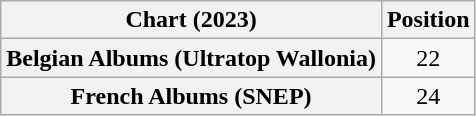<table class="wikitable sortable plainrowheaders" style="text-align:center">
<tr>
<th scope="col">Chart (2023)</th>
<th scope="col">Position</th>
</tr>
<tr>
<th scope="row">Belgian Albums (Ultratop Wallonia)</th>
<td>22</td>
</tr>
<tr>
<th scope="row">French Albums (SNEP)</th>
<td>24</td>
</tr>
</table>
